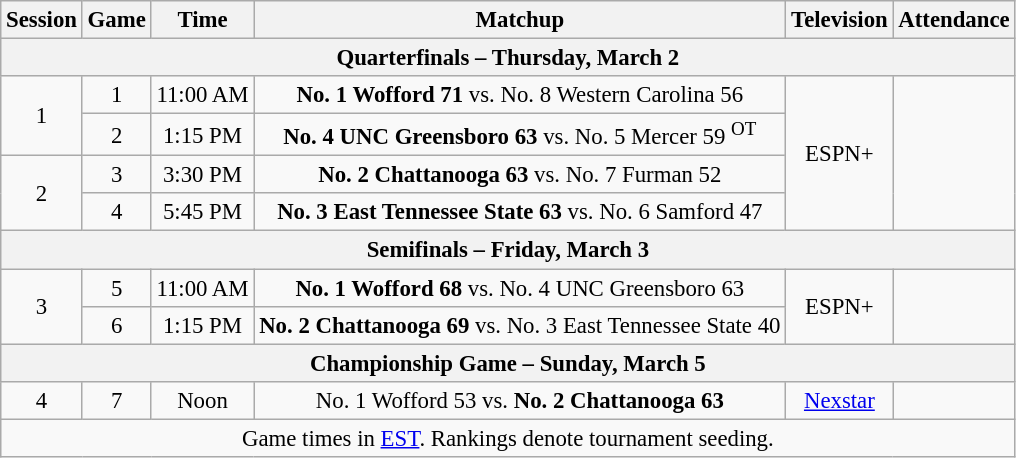<table class="wikitable" style="font-size: 95%; text-align:center">
<tr>
<th>Session</th>
<th>Game</th>
<th>Time</th>
<th>Matchup</th>
<th>Television</th>
<th>Attendance</th>
</tr>
<tr>
<th colspan=6>Quarterfinals – Thursday, March 2</th>
</tr>
<tr>
<td rowspan=2>1</td>
<td>1</td>
<td>11:00 AM</td>
<td><strong>No. 1 Wofford 71</strong> vs. No. 8 Western Carolina 56</td>
<td rowspan=4>ESPN+</td>
<td rowspan=4></td>
</tr>
<tr>
<td>2</td>
<td>1:15 PM</td>
<td><strong>No. 4 UNC Greensboro 63</strong> vs. No. 5 Mercer 59 <sup>OT</sup></td>
</tr>
<tr>
<td rowspan=2>2</td>
<td>3</td>
<td>3:30 PM</td>
<td><strong>No. 2 Chattanooga 63</strong> vs. No. 7 Furman 52</td>
</tr>
<tr>
<td>4</td>
<td>5:45 PM</td>
<td><strong>No. 3 East Tennessee State 63</strong> vs. No. 6 Samford 47</td>
</tr>
<tr>
<th colspan=7>Semifinals – Friday, March 3</th>
</tr>
<tr>
<td rowspan=2>3</td>
<td>5</td>
<td>11:00 AM</td>
<td><strong>No. 1 Wofford 68</strong> vs. No. 4 UNC Greensboro 63</td>
<td rowspan=2>ESPN+</td>
<td rowspan=2></td>
</tr>
<tr>
<td>6</td>
<td>1:15 PM</td>
<td><strong>No. 2 Chattanooga 69</strong> vs. No. 3 East Tennessee State 40</td>
</tr>
<tr>
<th colspan=7>Championship Game – Sunday, March 5</th>
</tr>
<tr>
<td>4</td>
<td>7</td>
<td>Noon</td>
<td>No. 1 Wofford 53 vs. <strong>No. 2 Chattanooga 63</strong></td>
<td><a href='#'>Nexstar</a></td>
<td></td>
</tr>
<tr>
<td colspan=6>Game times in <a href='#'>EST</a>. Rankings denote tournament seeding.</td>
</tr>
</table>
